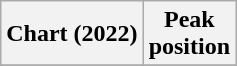<table class="wikitable sortable plainrowheaders">
<tr>
<th scope="col">Chart (2022)</th>
<th scope="col">Peak<br>position</th>
</tr>
<tr>
</tr>
</table>
